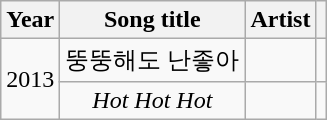<table class="wikitable" style="text-align:center">
<tr>
<th scope="col">Year</th>
<th scope="col">Song title</th>
<th scope="col">Artist</th>
<th scope="col" class="unsortable"></th>
</tr>
<tr>
<td rowspan="2">2013</td>
<td>뚱뚱해도 난좋아</td>
<td></td>
<td></td>
</tr>
<tr>
<td><em>Hot Hot Hot</em></td>
<td></td>
<td></td>
</tr>
</table>
